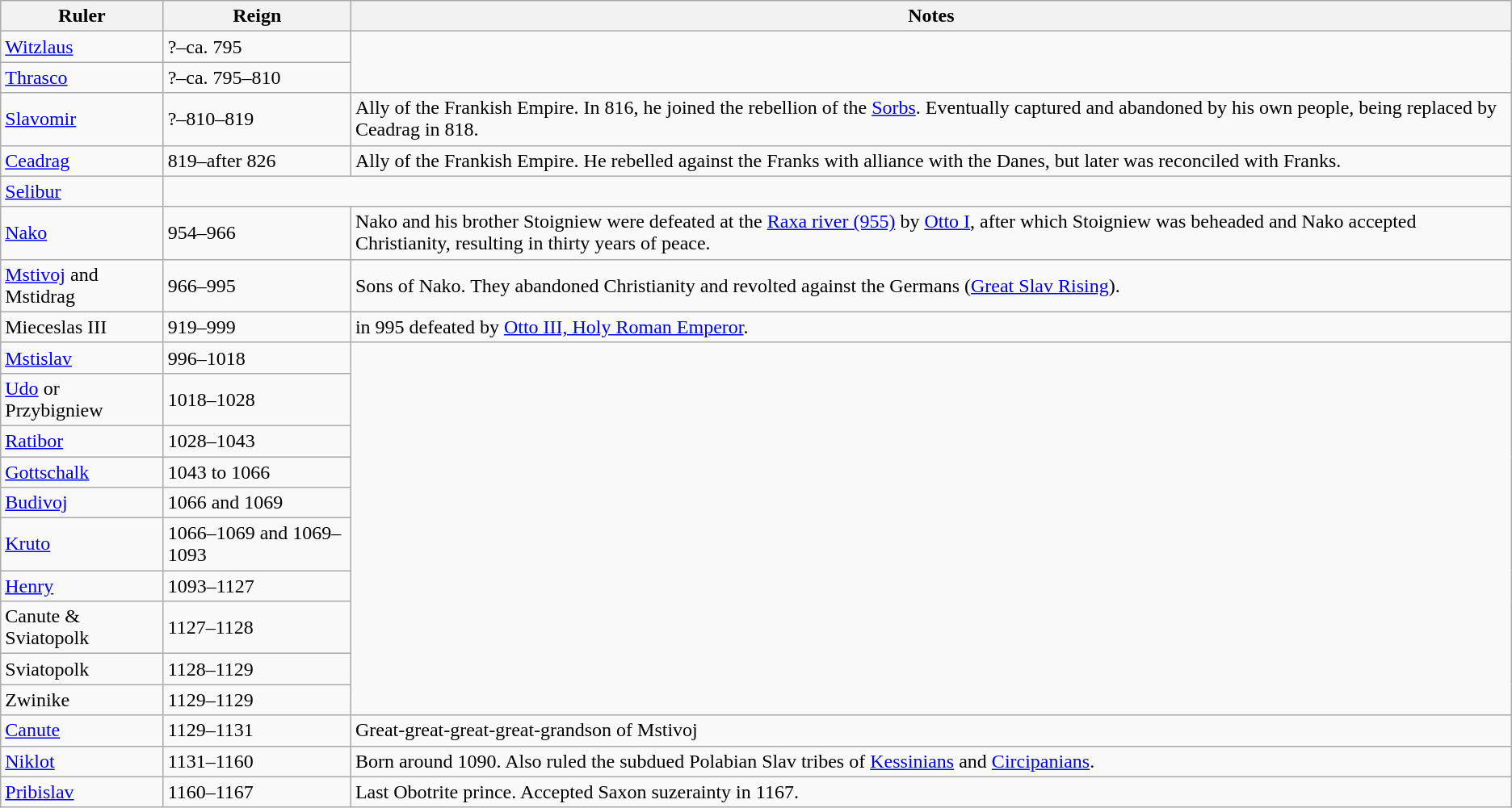<table class="wikitable">
<tr>
<th>Ruler</th>
<th>Reign</th>
<th>Notes</th>
</tr>
<tr>
<td><a href='#'>Witzlaus</a></td>
<td>?–ca. 795</td>
</tr>
<tr>
<td><a href='#'>Thrasco</a></td>
<td>?–ca. 795–810</td>
</tr>
<tr>
<td><a href='#'>Slavomir</a></td>
<td>?–810–819</td>
<td>Ally of the Frankish Empire. In 816, he joined the rebellion of the <a href='#'>Sorbs</a>. Eventually captured and abandoned by his own people, being replaced by Ceadrag in 818.</td>
</tr>
<tr>
<td><a href='#'>Ceadrag</a></td>
<td>819–after 826</td>
<td>Ally of the Frankish Empire. He rebelled against the Franks with alliance with the Danes, but later was reconciled with Franks.</td>
</tr>
<tr>
<td><a href='#'>Selibur</a></td>
</tr>
<tr>
<td><a href='#'>Nako</a></td>
<td>954–966</td>
<td>Nako and his brother Stoigniew were defeated at the <a href='#'>Raxa river (955)</a> by <a href='#'>Otto I</a>, after which Stoigniew was beheaded and Nako accepted Christianity, resulting in thirty years of peace.</td>
</tr>
<tr>
<td><a href='#'>Mstivoj</a> and Mstidrag</td>
<td>966–995</td>
<td>Sons of Nako. They abandoned Christianity and revolted against the Germans (<a href='#'>Great Slav Rising</a>).</td>
</tr>
<tr>
<td>Mieceslas III</td>
<td>919–999</td>
<td>in 995 defeated by <a href='#'>Otto III, Holy Roman Emperor</a>.</td>
</tr>
<tr>
<td><a href='#'>Mstislav</a></td>
<td>996–1018</td>
</tr>
<tr>
<td><a href='#'>Udo</a> or Przybigniew</td>
<td>1018–1028</td>
</tr>
<tr>
<td><a href='#'>Ratibor</a></td>
<td>1028–1043</td>
</tr>
<tr>
<td><a href='#'>Gottschalk</a></td>
<td>1043 to 1066</td>
</tr>
<tr>
<td><a href='#'>Budivoj</a></td>
<td>1066 and 1069</td>
</tr>
<tr>
<td><a href='#'>Kruto</a></td>
<td>1066–1069 and 1069–1093</td>
</tr>
<tr>
<td><a href='#'>Henry</a></td>
<td>1093–1127</td>
</tr>
<tr>
<td>Canute & Sviatopolk</td>
<td>1127–1128</td>
</tr>
<tr>
<td>Sviatopolk</td>
<td>1128–1129</td>
</tr>
<tr>
<td>Zwinike</td>
<td>1129–1129</td>
</tr>
<tr>
<td><a href='#'>Canute</a></td>
<td>1129–1131</td>
<td>Great-great-great-great-grandson of Mstivoj</td>
</tr>
<tr>
<td><a href='#'>Niklot</a></td>
<td>1131–1160</td>
<td>Born around 1090. Also ruled the subdued Polabian Slav tribes of <a href='#'>Kessinians</a> and <a href='#'>Circipanians</a>.</td>
</tr>
<tr>
<td><a href='#'>Pribislav</a></td>
<td>1160–1167</td>
<td>Last Obotrite prince. Accepted Saxon suzerainty in 1167.</td>
</tr>
</table>
